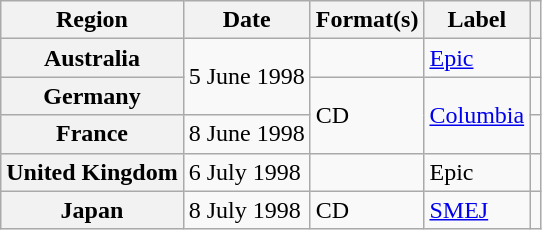<table class="wikitable plainrowheaders">
<tr>
<th scope="col">Region</th>
<th scope="col">Date</th>
<th scope="col">Format(s)</th>
<th scope="col">Label</th>
<th scope="col"></th>
</tr>
<tr>
<th scope="row">Australia</th>
<td rowspan="2">5 June 1998</td>
<td></td>
<td><a href='#'>Epic</a></td>
<td></td>
</tr>
<tr>
<th scope="row">Germany</th>
<td rowspan="2">CD</td>
<td rowspan="2"><a href='#'>Columbia</a></td>
<td></td>
</tr>
<tr>
<th scope="row">France</th>
<td>8 June 1998</td>
<td></td>
</tr>
<tr>
<th scope="row">United Kingdom</th>
<td>6 July 1998</td>
<td></td>
<td>Epic</td>
<td></td>
</tr>
<tr>
<th scope="row">Japan</th>
<td>8 July 1998</td>
<td>CD</td>
<td><a href='#'>SMEJ</a></td>
<td></td>
</tr>
</table>
